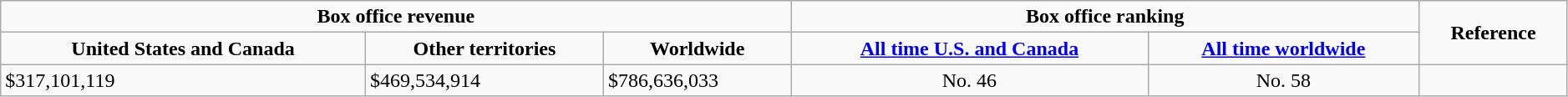<table class="wikitable" style="width:99%;">
<tr style="text-align:center;">
<td colspan="3"><strong>Box office revenue</strong></td>
<td colspan="2" text="wrap"><strong>Box office ranking</strong></td>
<td rowspan="2"><strong>Reference</strong></td>
</tr>
<tr style="text-align:center;">
<td><strong>United States and Canada</strong></td>
<td><strong>Other territories</strong></td>
<td><strong>Worldwide</strong></td>
<td><strong><a href='#'>All time U.S. and Canada</a></strong></td>
<td><strong><a href='#'>All time worldwide</a></strong></td>
</tr>
<tr>
<td>$317,101,119</td>
<td>$469,534,914</td>
<td>$786,636,033</td>
<td style="text-align:center;">No. 46</td>
<td style="text-align:center;">No. 58</td>
<td style="text-align:center;"></td>
</tr>
</table>
